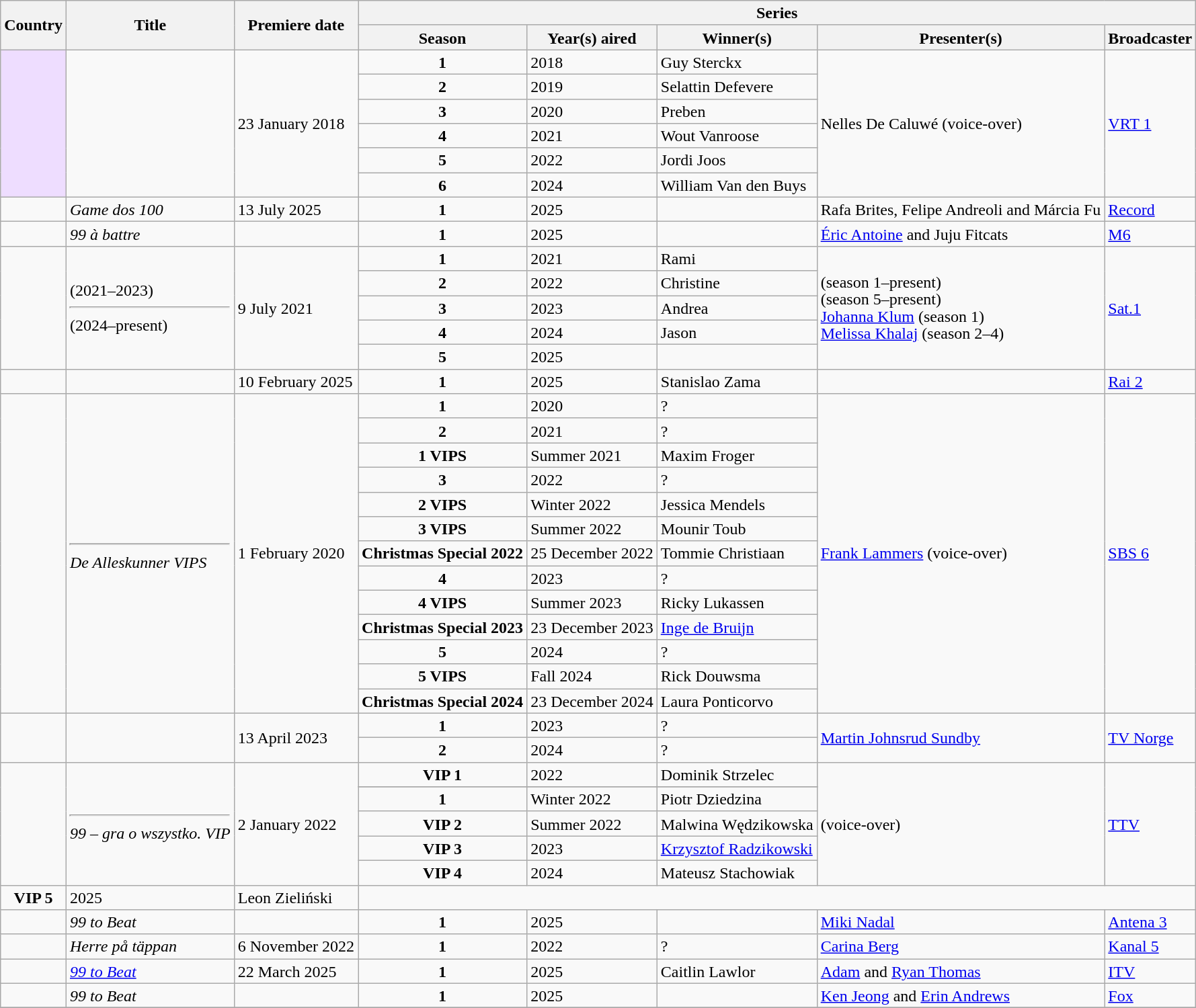<table class="wikitable" style="text-align:left; line-height:17px;">
<tr>
<th rowspan="2">Country</th>
<th rowspan="2">Title</th>
<th rowspan="2">Premiere date</th>
<th colspan="5">Series</th>
</tr>
<tr>
<th>Season</th>
<th>Year(s) aired</th>
<th>Winner(s)</th>
<th>Presenter(s)</th>
<th>Broadcaster</th>
</tr>
<tr>
<td rowspan="6" bgcolor="EEDDFF"><br><strong></strong></td>
<td rowspan="6"><em></em></td>
<td rowspan="6">23 January 2018</td>
<td align="center"><strong>1</strong></td>
<td>2018</td>
<td>Guy Sterckx</td>
<td rowspan="6">Nelles De Caluwé (voice-over)</td>
<td rowspan="6"><a href='#'>VRT 1</a></td>
</tr>
<tr>
<td align="center"><strong>2</strong></td>
<td>2019</td>
<td>Selattin Defevere</td>
</tr>
<tr>
<td align="center"><strong>3</strong></td>
<td>2020</td>
<td>Preben</td>
</tr>
<tr>
<td align="center"><strong>4</strong></td>
<td>2021</td>
<td>Wout Vanroose</td>
</tr>
<tr>
<td align="center"><strong>5</strong></td>
<td>2022</td>
<td>Jordi Joos</td>
</tr>
<tr>
<td align="center"><strong>6</strong></td>
<td>2024</td>
<td>William Van den Buys</td>
</tr>
<tr>
<td></td>
<td><em>Game dos 100</em></td>
<td>13 July 2025</td>
<td align="center"><strong>1</strong></td>
<td>2025</td>
<td></td>
<td>Rafa Brites, Felipe Andreoli and Márcia Fu</td>
<td><a href='#'>Record</a></td>
</tr>
<tr>
<td></td>
<td><em>99 à battre</em></td>
<td></td>
<td align="center"><strong>1</strong></td>
<td>2025</td>
<td></td>
<td><a href='#'>Éric Antoine</a> and Juju Fitcats</td>
<td><a href='#'>M6</a></td>
</tr>
<tr>
<td rowspan="5"></td>
<td rowspan="5"><em></em> (2021–2023)<hr><em></em> (2024–present)</td>
<td rowspan="5">9 July 2021</td>
<td align="center"><strong>1</strong></td>
<td>2021</td>
<td>Rami</td>
<td rowspan="5"> (season 1–present)<br> (season 5–present)<br><a href='#'>Johanna Klum</a> (season 1)<br><a href='#'>Melissa Khalaj</a> (season 2–4)</td>
<td rowspan="5"><a href='#'>Sat.1</a></td>
</tr>
<tr>
<td align="center"><strong>2</strong></td>
<td>2022</td>
<td>Christine</td>
</tr>
<tr>
<td align="center"><strong>3</strong></td>
<td>2023</td>
<td>Andrea</td>
</tr>
<tr>
<td align="center"><strong>4</strong></td>
<td>2024</td>
<td>Jason</td>
</tr>
<tr>
<td align="center"><strong>5</strong></td>
<td>2025</td>
<td></td>
</tr>
<tr>
<td></td>
<td><em></em></td>
<td>10 February 2025</td>
<td align="center"><strong>1</strong></td>
<td>2025</td>
<td>Stanislao Zama</td>
<td></td>
<td><a href='#'>Rai 2</a></td>
</tr>
<tr>
<td rowspan="13"></td>
<td rowspan="13"><em></em><hr><em>De Alleskunner VIPS</em></td>
<td rowspan="13">1 February 2020</td>
<td align="center"><strong>1</strong></td>
<td>2020</td>
<td>?</td>
<td rowspan="13"><a href='#'>Frank Lammers</a> (voice-over)</td>
<td rowspan="13"><a href='#'>SBS 6</a></td>
</tr>
<tr>
<td align="center"><strong>2</strong></td>
<td>2021</td>
<td>?</td>
</tr>
<tr>
<td align="center"><strong>1 VIPS</strong></td>
<td>Summer 2021</td>
<td>Maxim Froger</td>
</tr>
<tr>
<td align="center"><strong>3</strong></td>
<td>2022</td>
<td>?</td>
</tr>
<tr>
<td align="center"><strong>2 VIPS</strong></td>
<td>Winter 2022</td>
<td>Jessica Mendels</td>
</tr>
<tr>
<td align="center"><strong>3 VIPS</strong></td>
<td>Summer 2022</td>
<td>Mounir Toub</td>
</tr>
<tr>
<td align="center"><strong>Christmas Special 2022</strong></td>
<td>25 December 2022</td>
<td>Tommie Christiaan</td>
</tr>
<tr>
<td align="center"><strong>4</strong></td>
<td>2023</td>
<td>?</td>
</tr>
<tr>
<td align="center"><strong>4 VIPS</strong></td>
<td>Summer 2023</td>
<td>Ricky Lukassen</td>
</tr>
<tr>
<td align="center"><strong>Christmas Special 2023</strong></td>
<td>23 December 2023</td>
<td><a href='#'>Inge de Bruijn</a></td>
</tr>
<tr>
<td align="center"><strong>5</strong></td>
<td>2024</td>
<td>?</td>
</tr>
<tr>
<td align="center"><strong>5 VIPS</strong></td>
<td>Fall 2024</td>
<td>Rick Douwsma</td>
</tr>
<tr>
<td align="center"><strong>Christmas Special 2024</strong></td>
<td>23 December 2024</td>
<td>Laura Ponticorvo</td>
</tr>
<tr>
<td rowspan="2"></td>
<td rowspan="2"><em></em></td>
<td rowspan="2">13 April 2023</td>
<td align="center"><strong>1</strong></td>
<td>2023</td>
<td>?</td>
<td rowspan="2"><a href='#'>Martin Johnsrud Sundby</a></td>
<td rowspan="2"><a href='#'>TV Norge</a></td>
</tr>
<tr>
<td align="center"><strong>2</strong></td>
<td>2024</td>
<td>?</td>
</tr>
<tr>
<td rowspan="6"></td>
<td rowspan="6"><em></em><hr><em>99 – gra o wszystko. VIP</em></td>
<td rowspan="6">2 January 2022</td>
<td align="center"><strong>VIP 1</strong></td>
<td>2022</td>
<td>Dominik Strzelec</td>
<td rowspan="6"> (voice-over)</td>
<td rowspan="6"><a href='#'>TTV</a></td>
</tr>
<tr>
</tr>
<tr>
<td align="center"><strong>1</strong></td>
<td>Winter 2022</td>
<td>Piotr Dziedzina</td>
</tr>
<tr>
<td align="center"><strong>VIP 2</strong></td>
<td>Summer 2022</td>
<td>Malwina Wędzikowska</td>
</tr>
<tr>
<td align="center"><strong>VIP 3</strong></td>
<td>2023</td>
<td><a href='#'>Krzysztof Radzikowski</a></td>
</tr>
<tr>
<td align="center"><strong>VIP 4</strong></td>
<td>2024</td>
<td>Mateusz Stachowiak</td>
</tr>
<tr>
<td align="center"><strong>VIP 5</strong></td>
<td>2025</td>
<td>Leon Zieliński</td>
</tr>
<tr>
<td></td>
<td><em>99 to Beat</em></td>
<td></td>
<td align="center"><strong>1</strong></td>
<td>2025</td>
<td></td>
<td><a href='#'>Miki Nadal</a></td>
<td><a href='#'>Antena 3</a></td>
</tr>
<tr>
<td></td>
<td><em>Herre på täppan</em></td>
<td>6 November 2022</td>
<td align="center"><strong>1</strong></td>
<td>2022</td>
<td>?</td>
<td><a href='#'>Carina Berg</a></td>
<td><a href='#'>Kanal 5</a></td>
</tr>
<tr>
<td></td>
<td><em><a href='#'>99 to Beat</a></em></td>
<td>22 March 2025</td>
<td align="center"><strong>1</strong></td>
<td>2025</td>
<td>Caitlin Lawlor</td>
<td><a href='#'>Adam</a> and <a href='#'>Ryan Thomas</a></td>
<td><a href='#'>ITV</a></td>
</tr>
<tr>
<td></td>
<td><em>99 to Beat</em></td>
<td></td>
<td align="center"><strong>1</strong></td>
<td>2025</td>
<td></td>
<td><a href='#'>Ken Jeong</a> and <a href='#'>Erin Andrews</a></td>
<td><a href='#'>Fox</a></td>
</tr>
<tr>
</tr>
</table>
